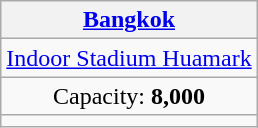<table class="wikitable" style="text-align:center;margin:1em auto;">
<tr>
<th><a href='#'>Bangkok</a></th>
</tr>
<tr>
<td><a href='#'>Indoor Stadium Huamark</a></td>
</tr>
<tr>
<td>Capacity: <strong>8,000</strong></td>
</tr>
<tr>
<td></td>
</tr>
</table>
